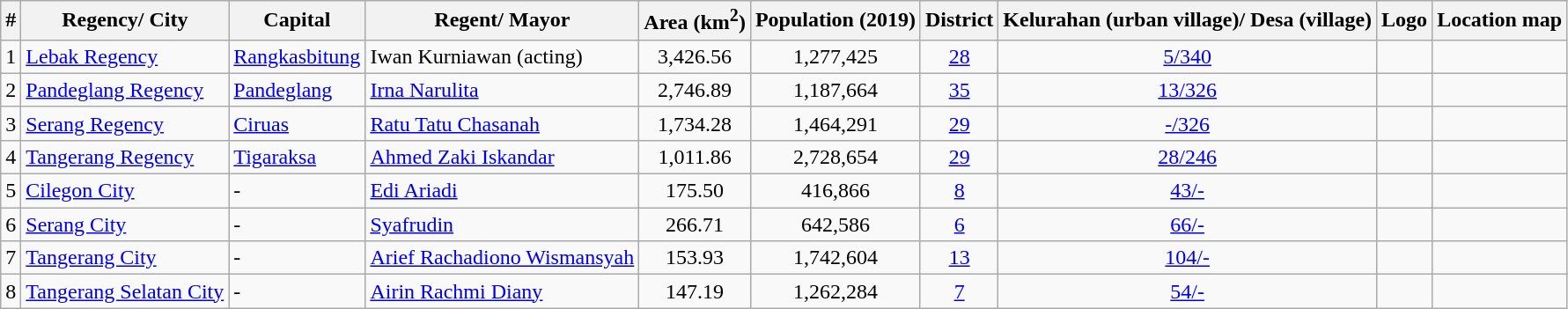<table class="wikitable sortable mw-collapsible">
<tr>
<th>#</th>
<th>Regency/ City</th>
<th>Capital</th>
<th>Regent/ Mayor</th>
<th>Area (km<sup>2</sup>)</th>
<th>Population (2019)</th>
<th>District</th>
<th>Kelurahan (urban village)/ Desa (village)</th>
<th>Logo</th>
<th>Location map</th>
</tr>
<tr>
<td>1</td>
<td><a href='#'>Lebak Regency</a></td>
<td><a href='#'>Rangkasbitung</a></td>
<td>Iwan Kurniawan (acting)</td>
<td align="center">3,426.56</td>
<td align="center">1,277,425</td>
<td align="center"><a href='#'>28</a></td>
<td align="center"><a href='#'>5/340</a></td>
<td></td>
<td></td>
</tr>
<tr>
<td>2</td>
<td><a href='#'>Pandeglang Regency</a></td>
<td><a href='#'>Pandeglang</a></td>
<td><a href='#'>Irna Narulita</a></td>
<td align="center">2,746.89</td>
<td align="center">1,187,664</td>
<td align="center"><a href='#'>35</a></td>
<td align="center"><a href='#'>13/326</a></td>
<td></td>
<td></td>
</tr>
<tr>
<td>3</td>
<td><a href='#'>Serang Regency</a></td>
<td><a href='#'>Ciruas</a></td>
<td><a href='#'>Ratu Tatu Chasanah</a></td>
<td align="center">1,734.28</td>
<td align="center">1,464,291</td>
<td align="center"><a href='#'>29</a></td>
<td align="center"><a href='#'>-/326</a></td>
<td></td>
<td></td>
</tr>
<tr>
<td>4</td>
<td><a href='#'>Tangerang Regency</a></td>
<td><a href='#'>Tigaraksa</a></td>
<td><a href='#'>Ahmed Zaki Iskandar</a></td>
<td align="center">1,011.86</td>
<td align="center">2,728,654</td>
<td align="center"><a href='#'>29</a></td>
<td align="center"><a href='#'>28/246</a></td>
<td></td>
<td></td>
</tr>
<tr>
<td>5</td>
<td><a href='#'>Cilegon City</a></td>
<td>-</td>
<td><a href='#'>Edi Ariadi</a></td>
<td align="center">175.50</td>
<td align="center">416,866</td>
<td align="center"><a href='#'>8</a></td>
<td align="center"><a href='#'>43/-</a></td>
<td></td>
<td></td>
</tr>
<tr>
<td>6</td>
<td><a href='#'>Serang City</a></td>
<td>-</td>
<td><a href='#'>Syafrudin</a></td>
<td align="center">266.71</td>
<td align="center">642,586</td>
<td align="center"><a href='#'>6</a></td>
<td align="center"><a href='#'>66/-</a></td>
<td></td>
<td></td>
</tr>
<tr>
<td>7</td>
<td><a href='#'>Tangerang City</a></td>
<td>-</td>
<td><a href='#'>Arief Rachadiono Wismansyah</a></td>
<td align="center">153.93</td>
<td align="center">1,742,604</td>
<td align="center"><a href='#'>13</a></td>
<td align="center"><a href='#'>104/-</a></td>
<td></td>
<td></td>
</tr>
<tr>
<td>8</td>
<td><a href='#'>Tangerang Selatan City</a></td>
<td>-</td>
<td><a href='#'>Airin Rachmi Diany</a></td>
<td align="center">147.19</td>
<td align="center">1,262,284</td>
<td align="center"><a href='#'>7</a></td>
<td align="center"><a href='#'>54/-</a></td>
<td></td>
<td></td>
</tr>
</table>
